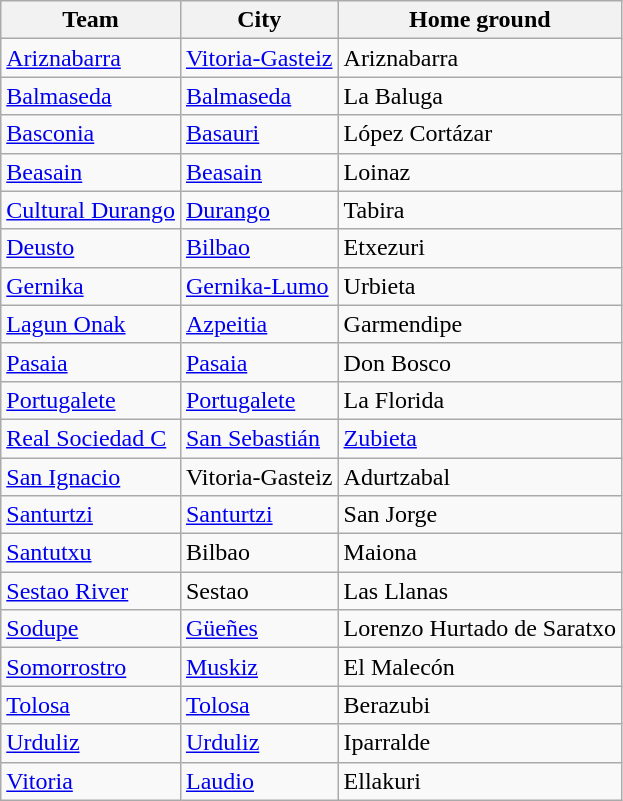<table class="wikitable sortable">
<tr>
<th>Team</th>
<th>City</th>
<th>Home ground</th>
</tr>
<tr>
<td><a href='#'>Ariznabarra</a></td>
<td><a href='#'>Vitoria-Gasteiz</a></td>
<td>Ariznabarra</td>
</tr>
<tr>
<td><a href='#'>Balmaseda</a></td>
<td><a href='#'>Balmaseda</a></td>
<td>La Baluga</td>
</tr>
<tr>
<td><a href='#'>Basconia</a></td>
<td><a href='#'>Basauri</a></td>
<td>López Cortázar</td>
</tr>
<tr>
<td><a href='#'>Beasain</a></td>
<td><a href='#'>Beasain</a></td>
<td>Loinaz</td>
</tr>
<tr>
<td><a href='#'>Cultural Durango</a></td>
<td><a href='#'>Durango</a></td>
<td>Tabira</td>
</tr>
<tr>
<td><a href='#'>Deusto</a></td>
<td><a href='#'>Bilbao</a></td>
<td>Etxezuri</td>
</tr>
<tr>
<td><a href='#'>Gernika</a></td>
<td><a href='#'>Gernika-Lumo</a></td>
<td>Urbieta</td>
</tr>
<tr>
<td><a href='#'>Lagun Onak</a></td>
<td><a href='#'>Azpeitia</a></td>
<td>Garmendipe</td>
</tr>
<tr>
<td><a href='#'>Pasaia</a></td>
<td><a href='#'>Pasaia</a></td>
<td>Don Bosco</td>
</tr>
<tr>
<td><a href='#'>Portugalete</a></td>
<td><a href='#'>Portugalete</a></td>
<td>La Florida</td>
</tr>
<tr>
<td><a href='#'>Real Sociedad C</a></td>
<td><a href='#'>San Sebastián</a></td>
<td><a href='#'>Zubieta</a></td>
</tr>
<tr>
<td><a href='#'>San Ignacio</a></td>
<td>Vitoria-Gasteiz</td>
<td>Adurtzabal</td>
</tr>
<tr>
<td><a href='#'>Santurtzi</a></td>
<td><a href='#'>Santurtzi</a></td>
<td>San Jorge</td>
</tr>
<tr>
<td><a href='#'>Santutxu</a></td>
<td>Bilbao</td>
<td>Maiona</td>
</tr>
<tr>
<td><a href='#'>Sestao River</a></td>
<td>Sestao</td>
<td>Las Llanas</td>
</tr>
<tr>
<td><a href='#'>Sodupe</a></td>
<td><a href='#'>Güeñes</a></td>
<td>Lorenzo Hurtado de Saratxo</td>
</tr>
<tr>
<td><a href='#'>Somorrostro</a></td>
<td><a href='#'>Muskiz</a></td>
<td>El Malecón</td>
</tr>
<tr>
<td><a href='#'>Tolosa</a></td>
<td><a href='#'>Tolosa</a></td>
<td>Berazubi</td>
</tr>
<tr>
<td><a href='#'>Urduliz</a></td>
<td><a href='#'>Urduliz</a></td>
<td>Iparralde</td>
</tr>
<tr>
<td><a href='#'>Vitoria</a></td>
<td><a href='#'>Laudio</a></td>
<td>Ellakuri</td>
</tr>
</table>
